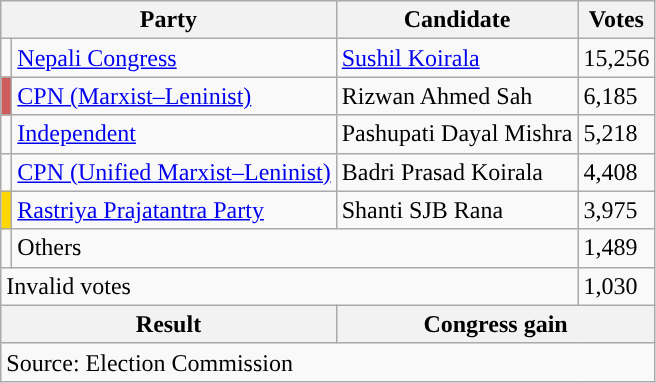<table class="wikitable">
<tr>
<th colspan="2">Party</th>
<th>Candidate</th>
<th>Votes</th>
</tr>
<tr>
<td style="background-color:"></td>
<td><a href='#'>Nepali Congress</a></td>
<td><a href='#'>Sushil Koirala</a></td>
<td>15,256</td>
</tr>
<tr>
<td style="background-color:indianred"></td>
<td><a href='#'>CPN (Marxist–Leninist)</a></td>
<td>Rizwan Ahmed Sah</td>
<td>6,185</td>
</tr>
<tr>
<td style="background-color:"></td>
<td><a href='#'>Independent</a></td>
<td>Pashupati Dayal Mishra</td>
<td>5,218</td>
</tr>
<tr>
<td style="background-color:"></td>
<td><a href='#'>CPN (Unified Marxist–Leninist)</a></td>
<td>Badri Prasad Koirala</td>
<td>4,408</td>
</tr>
<tr>
<td style="background-color:gold"></td>
<td><a href='#'>Rastriya Prajatantra Party</a></td>
<td>Shanti SJB Rana</td>
<td>3,975</td>
</tr>
<tr>
<td></td>
<td colspan="2">Others</td>
<td>1,489</td>
</tr>
<tr>
<td colspan="3">Invalid votes</td>
<td>1,030</td>
</tr>
<tr>
<th colspan="2">Result</th>
<th colspan="2">Congress gain</th>
</tr>
<tr>
<td colspan="4">Source: Election Commission</td>
</tr>
</table>
